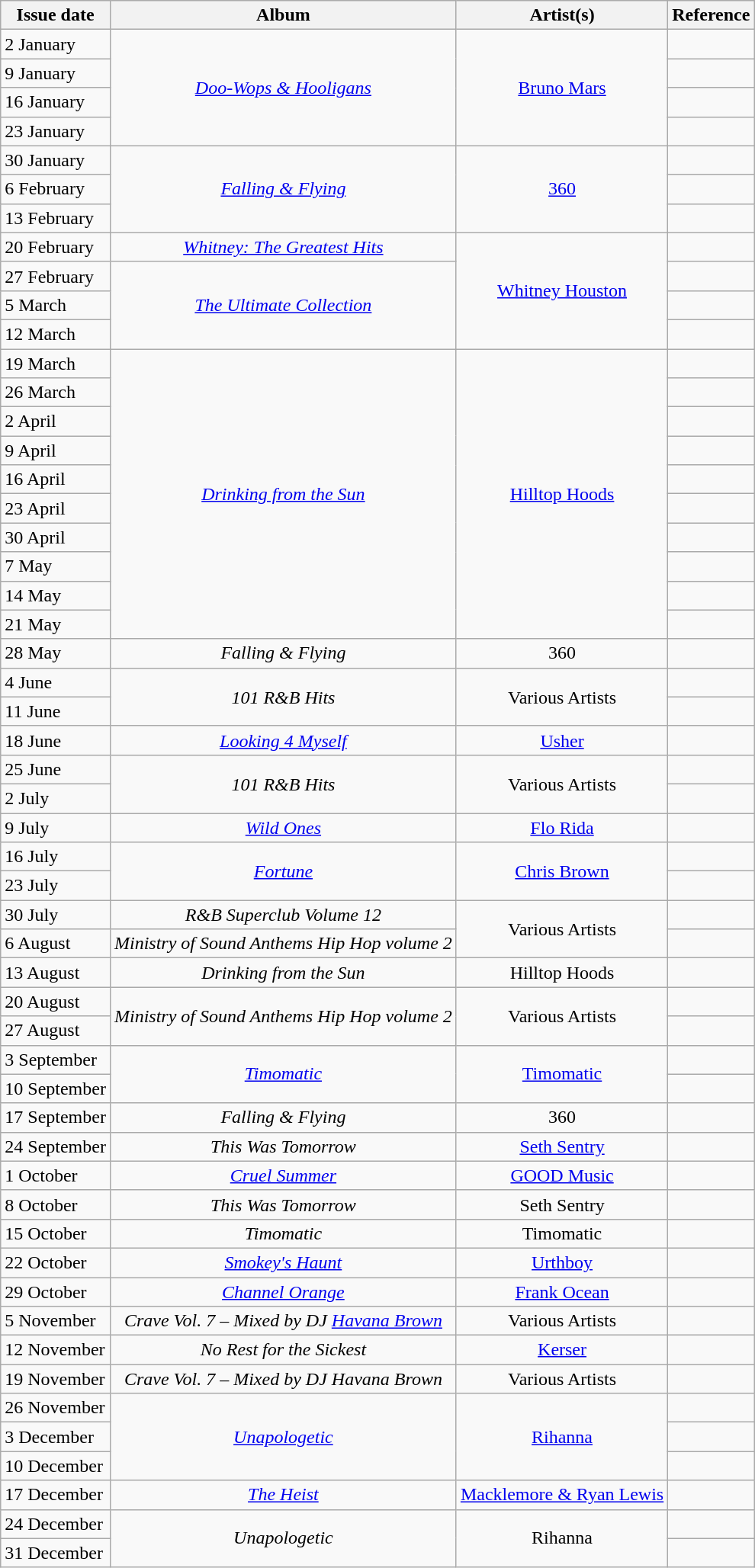<table class="wikitable">
<tr>
<th>Issue date</th>
<th>Album</th>
<th>Artist(s)</th>
<th>Reference</th>
</tr>
<tr>
<td align="left">2 January</td>
<td align="center" rowspan="4"><em><a href='#'>Doo-Wops & Hooligans</a></em></td>
<td align="center" rowspan="4"><a href='#'>Bruno Mars</a></td>
<td align="center"></td>
</tr>
<tr>
<td align="left">9 January</td>
<td align="center"></td>
</tr>
<tr>
<td align="left">16 January</td>
<td align="center"></td>
</tr>
<tr>
<td align="left">23 January</td>
<td align="center"></td>
</tr>
<tr>
<td align="left">30 January</td>
<td align="center" rowspan="3"><em><a href='#'>Falling & Flying</a></em></td>
<td align="center" rowspan="3"><a href='#'>360</a></td>
<td align="center"></td>
</tr>
<tr>
<td align="left">6 February</td>
<td align="center"></td>
</tr>
<tr>
<td align="left">13 February</td>
<td align="center"></td>
</tr>
<tr>
<td align="left">20 February</td>
<td align="center"><em><a href='#'>Whitney: The Greatest Hits</a></em></td>
<td align="center" rowspan="4"><a href='#'>Whitney Houston</a></td>
<td align="center"></td>
</tr>
<tr>
<td align="left">27 February</td>
<td align="center" rowspan="3"><em><a href='#'>The Ultimate Collection</a></em></td>
<td align="center"></td>
</tr>
<tr>
<td align="left">5 March</td>
<td align="center"></td>
</tr>
<tr>
<td align="left">12 March</td>
<td align="center"></td>
</tr>
<tr>
<td align="left">19 March</td>
<td align="center" rowspan="10"><em><a href='#'>Drinking from the Sun</a></em></td>
<td align="center" rowspan="10"><a href='#'>Hilltop Hoods</a></td>
<td align="center"></td>
</tr>
<tr>
<td align="left">26 March</td>
<td align="center"></td>
</tr>
<tr>
<td align="left">2 April</td>
<td align="center"></td>
</tr>
<tr>
<td align="left">9 April</td>
<td align="center"></td>
</tr>
<tr>
<td align="left">16 April</td>
<td align="center"></td>
</tr>
<tr>
<td align="left">23 April</td>
<td align="center"></td>
</tr>
<tr>
<td align="left">30 April</td>
<td align="center"></td>
</tr>
<tr>
<td align="left">7 May</td>
<td align="center"></td>
</tr>
<tr>
<td align="left">14 May</td>
<td align="center"></td>
</tr>
<tr>
<td align="left">21 May</td>
<td align="center"></td>
</tr>
<tr>
<td align="left">28 May</td>
<td align="center"><em>Falling & Flying</em></td>
<td align="center">360</td>
<td align="center"></td>
</tr>
<tr>
<td align="left">4 June</td>
<td align="center" rowspan="2"><em>101 R&B Hits</em></td>
<td align="center" rowspan="2">Various Artists</td>
<td align="center"></td>
</tr>
<tr>
<td align="left">11 June</td>
<td align="center"></td>
</tr>
<tr>
<td align="left">18 June</td>
<td align="center"><em><a href='#'>Looking 4 Myself</a></em></td>
<td align="center"><a href='#'>Usher</a></td>
<td align="center"></td>
</tr>
<tr>
<td align="left">25 June</td>
<td align="center" rowspan="2"><em>101 R&B Hits</em></td>
<td align="center" rowspan="2">Various Artists</td>
<td align="center"></td>
</tr>
<tr>
<td align="left">2 July</td>
<td align="center"></td>
</tr>
<tr>
<td align="left">9 July</td>
<td align="center"><em><a href='#'>Wild Ones</a></em></td>
<td align="center"><a href='#'>Flo Rida</a></td>
<td align="center"></td>
</tr>
<tr>
<td align="left">16 July</td>
<td align="center" rowspan="2"><em><a href='#'>Fortune</a></em></td>
<td align="center" rowspan="2"><a href='#'>Chris Brown</a></td>
<td align="center"></td>
</tr>
<tr>
<td align="left">23 July</td>
<td align="center"></td>
</tr>
<tr>
<td align="left">30 July</td>
<td align="center"><em>R&B Superclub Volume 12</em></td>
<td align="center" rowspan="2">Various Artists</td>
<td align="center"></td>
</tr>
<tr>
<td align="left">6 August</td>
<td align="center"><em>Ministry of Sound Anthems Hip Hop volume 2</em></td>
<td align="center"></td>
</tr>
<tr>
<td align="left">13 August</td>
<td align="center"><em>Drinking from the Sun</em></td>
<td align="center">Hilltop Hoods</td>
<td align="center"></td>
</tr>
<tr>
<td align="left">20 August</td>
<td align="center" rowspan="2"><em>Ministry of Sound Anthems Hip Hop volume 2</em></td>
<td align="center" rowspan="2">Various Artists</td>
<td align="center"></td>
</tr>
<tr>
<td align="left">27 August</td>
<td align="center"></td>
</tr>
<tr>
<td align="left">3 September</td>
<td align="center" rowspan="2"><em><a href='#'>Timomatic</a></em></td>
<td align="center" rowspan="2"><a href='#'>Timomatic</a></td>
<td align="center"></td>
</tr>
<tr>
<td align="left">10 September</td>
<td align="center"></td>
</tr>
<tr>
<td align="left">17 September</td>
<td align="center"><em>Falling & Flying</em></td>
<td align="center">360</td>
<td align="center"></td>
</tr>
<tr>
<td align="left">24 September</td>
<td align="center"><em>This Was Tomorrow</em></td>
<td align="center"><a href='#'>Seth Sentry</a></td>
<td align="center"></td>
</tr>
<tr>
<td align="left">1 October</td>
<td align="center"><em><a href='#'>Cruel Summer</a></em></td>
<td align="center"><a href='#'>GOOD Music</a></td>
<td align="center"></td>
</tr>
<tr>
<td align="left">8 October</td>
<td align="center"><em>This Was Tomorrow</em></td>
<td align="center">Seth Sentry</td>
<td align="center"></td>
</tr>
<tr>
<td align="left">15 October</td>
<td align="center"><em>Timomatic</em></td>
<td align="center">Timomatic</td>
<td align="center"></td>
</tr>
<tr>
<td align="left">22 October</td>
<td align="center"><em><a href='#'>Smokey's Haunt</a></em></td>
<td align="center"><a href='#'>Urthboy</a></td>
<td align="center"></td>
</tr>
<tr>
<td align="left">29 October</td>
<td align="center"><em><a href='#'>Channel Orange</a></em></td>
<td align="center"><a href='#'>Frank Ocean</a></td>
<td align="center"></td>
</tr>
<tr>
<td align="left">5 November</td>
<td align="center"><em>Crave Vol. 7 – Mixed by DJ <a href='#'>Havana Brown</a></em></td>
<td align="center">Various Artists</td>
<td align="center"></td>
</tr>
<tr>
<td align="left">12 November</td>
<td align="center"><em>No Rest for the Sickest</em></td>
<td align="center"><a href='#'>Kerser</a></td>
<td align="center"></td>
</tr>
<tr>
<td align="left">19 November</td>
<td align="center"><em>Crave Vol. 7 – Mixed by DJ Havana Brown</em></td>
<td align="center">Various Artists</td>
<td align="center"></td>
</tr>
<tr>
<td align="left">26 November</td>
<td align="center" rowspan="3"><em><a href='#'>Unapologetic</a></em></td>
<td align="center" rowspan="3"><a href='#'>Rihanna</a></td>
<td align="center"></td>
</tr>
<tr>
<td align="left">3 December</td>
<td align="center"></td>
</tr>
<tr>
<td align="left">10 December</td>
<td align="center"></td>
</tr>
<tr>
<td align="left">17 December</td>
<td align="center"><em><a href='#'>The Heist</a></em></td>
<td align="center"><a href='#'>Macklemore & Ryan Lewis</a></td>
<td align="center"></td>
</tr>
<tr>
<td align="left">24 December</td>
<td align="center" rowspan="2"><em>Unapologetic</em></td>
<td align="center" rowspan="2">Rihanna</td>
<td align="center"></td>
</tr>
<tr>
<td align="left">31 December</td>
<td align="center"></td>
</tr>
</table>
